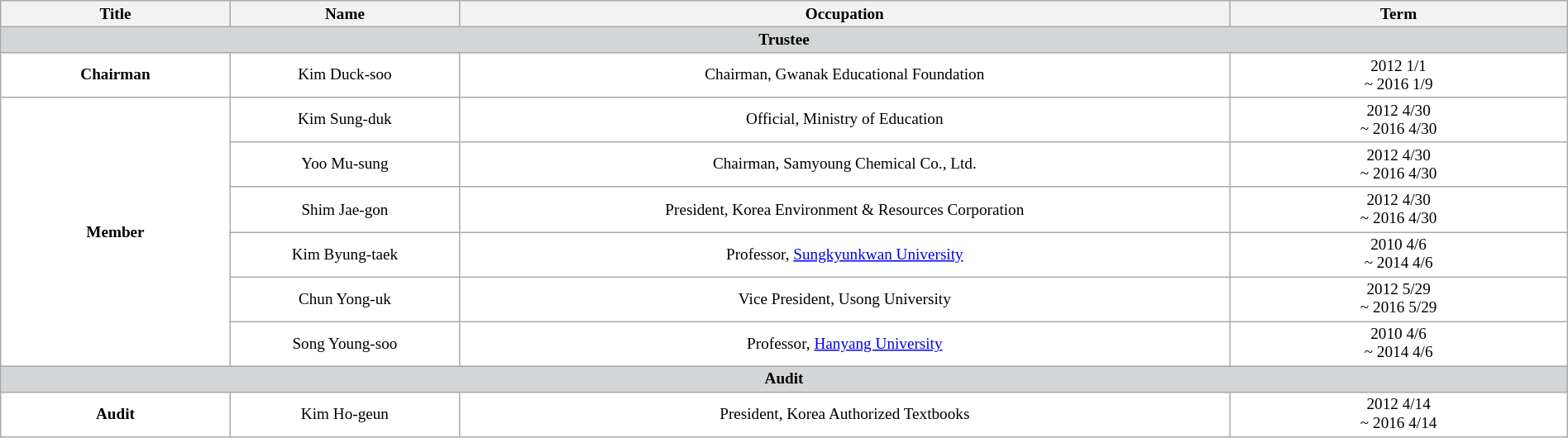<table class="wikitable" style="font-size: 80%; text-align: center; width:100%; border:1px #DAEDF5 solid">
<tr>
<th width=100>Title</th>
<th width=100>Name</th>
<th width=350>Occupation</th>
<th width=150>Term</th>
</tr>
<tr bgcolor=#D3D5D6>
<td colspan=4><strong>Trustee</strong></td>
</tr>
<tr bgcolor=white>
<td><strong>Chairman</strong></td>
<td>Kim Duck-soo</td>
<td>Chairman, Gwanak Educational Foundation<br></td>
<td>2012 1/1 <br> ~ 2016 1/9</td>
</tr>
<tr bgcolor=white>
<td rowspan=6><strong>Member</strong></td>
<td>Kim Sung-duk</td>
<td>Official, Ministry of Education</td>
<td>2012 4/30 <br> ~ 2016 4/30</td>
</tr>
<tr bgcolor=white>
<td>Yoo Mu-sung</td>
<td>Chairman, Samyoung Chemical Co., Ltd.</td>
<td>2012 4/30 <br> ~ 2016 4/30</td>
</tr>
<tr bgcolor=white>
<td>Shim Jae-gon</td>
<td>President, Korea Environment & Resources Corporation</td>
<td>2012 4/30 <br> ~ 2016 4/30</td>
</tr>
<tr bgcolor=white>
<td>Kim Byung-taek</td>
<td>Professor, <a href='#'>Sungkyunkwan University</a></td>
<td>2010 4/6 <br> ~ 2014 4/6</td>
</tr>
<tr bgcolor=white>
<td>Chun Yong-uk</td>
<td>Vice President, Usong University</td>
<td>2012 5/29 <br> ~ 2016 5/29</td>
</tr>
<tr bgcolor=white>
<td>Song Young-soo</td>
<td>Professor, <a href='#'>Hanyang University</a></td>
<td>2010 4/6 <br> ~ 2014 4/6</td>
</tr>
<tr bgcolor=#D3D5D6>
<td colspan=4><strong>Audit</strong></td>
</tr>
<tr bgcolor=white>
<td rowspan=2><strong>Audit</strong></td>
<td>Kim Ho-geun</td>
<td>President, Korea Authorized Textbooks</td>
<td>2012 4/14 <br> ~ 2016 4/14</td>
</tr>
</table>
